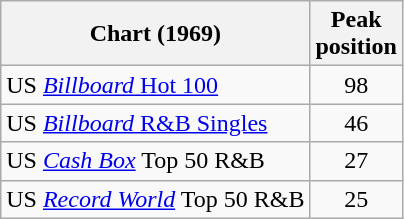<table class="wikitable">
<tr>
<th>Chart (1969)</th>
<th>Peak<br>position</th>
</tr>
<tr>
<td>US <a href='#'><em>Billboard</em> Hot 100</a></td>
<td align="center">98</td>
</tr>
<tr>
<td>US <a href='#'><em>Billboard</em> R&B Singles</a></td>
<td align="center">46</td>
</tr>
<tr>
<td>US <a href='#'><em>Cash Box</em></a> Top 50 R&B</td>
<td align="center">27</td>
</tr>
<tr>
<td>US <em><a href='#'>Record World</a></em> Top 50 R&B</td>
<td align="center">25</td>
</tr>
</table>
